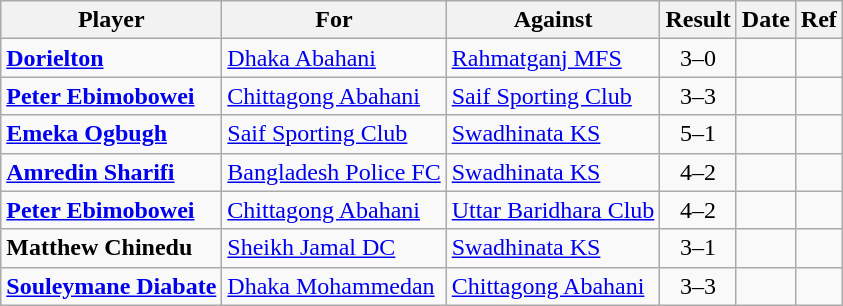<table class="wikitable">
<tr>
<th>Player</th>
<th>For</th>
<th>Against</th>
<th style="text-align:center">Result</th>
<th>Date</th>
<th>Ref</th>
</tr>
<tr>
<td> <strong><a href='#'>Dorielton</a></strong></td>
<td><a href='#'>Dhaka Abahani</a></td>
<td><a href='#'>Rahmatganj MFS</a></td>
<td style="text-align:center;">3–0</td>
<td></td>
<td></td>
</tr>
<tr>
<td> <strong><a href='#'>Peter Ebimobowei</a></strong></td>
<td><a href='#'>Chittagong Abahani</a></td>
<td><a href='#'>Saif Sporting Club</a></td>
<td style="text-align:center;">3–3</td>
<td></td>
<td></td>
</tr>
<tr>
<td> <strong><a href='#'>Emeka Ogbugh</a></strong></td>
<td><a href='#'>Saif Sporting Club</a></td>
<td><a href='#'>Swadhinata KS</a></td>
<td style="text-align:center;">5–1</td>
<td></td>
<td></td>
</tr>
<tr>
<td> <strong><a href='#'>Amredin Sharifi</a></strong></td>
<td><a href='#'>Bangladesh Police FC</a></td>
<td><a href='#'>Swadhinata KS</a></td>
<td style="text-align:center;">4–2</td>
<td></td>
<td></td>
</tr>
<tr>
<td> <strong><a href='#'>Peter Ebimobowei</a></strong></td>
<td><a href='#'>Chittagong Abahani</a></td>
<td><a href='#'>Uttar Baridhara Club</a></td>
<td style="text-align:center;">4–2</td>
<td></td>
<td></td>
</tr>
<tr>
<td> <strong>Matthew Chinedu</strong></td>
<td><a href='#'>Sheikh Jamal DC</a></td>
<td><a href='#'>Swadhinata KS</a></td>
<td style="text-align:center;">3–1</td>
<td></td>
<td></td>
</tr>
<tr>
<td> <strong><a href='#'>Souleymane Diabate</a></strong></td>
<td><a href='#'>Dhaka Mohammedan</a></td>
<td><a href='#'>Chittagong Abahani</a></td>
<td style="text-align:center;">3–3</td>
<td></td>
<td></td>
</tr>
</table>
